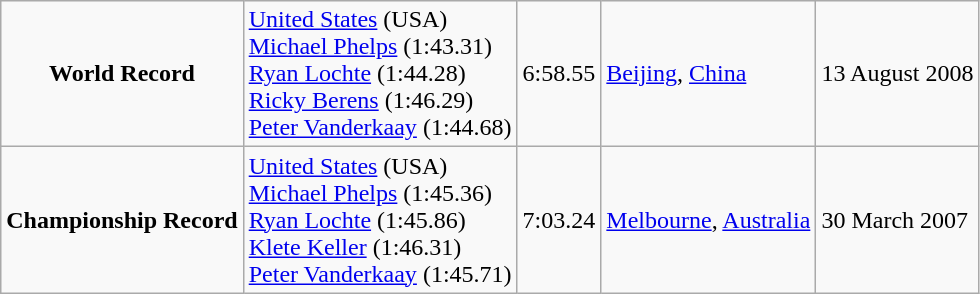<table class="wikitable" border="1" align="center">
<tr>
<td align="center"><strong>World Record</strong></td>
<td> <a href='#'>United States</a> (USA)<br><a href='#'>Michael Phelps</a> (1:43.31)<br><a href='#'>Ryan Lochte</a> (1:44.28)<br><a href='#'>Ricky Berens</a> (1:46.29)<br><a href='#'>Peter Vanderkaay</a> (1:44.68)</td>
<td>6:58.55</td>
<td><a href='#'>Beijing</a>, <a href='#'>China</a></td>
<td>13 August 2008</td>
</tr>
<tr>
<td align="center"><strong>Championship Record</strong></td>
<td> <a href='#'>United States</a> (USA)<br><a href='#'>Michael Phelps</a> (1:45.36)<br><a href='#'>Ryan Lochte</a> (1:45.86)<br><a href='#'>Klete Keller</a> (1:46.31)<br><a href='#'>Peter Vanderkaay</a> (1:45.71)</td>
<td>7:03.24</td>
<td><a href='#'>Melbourne</a>, <a href='#'>Australia</a></td>
<td>30 March 2007</td>
</tr>
</table>
